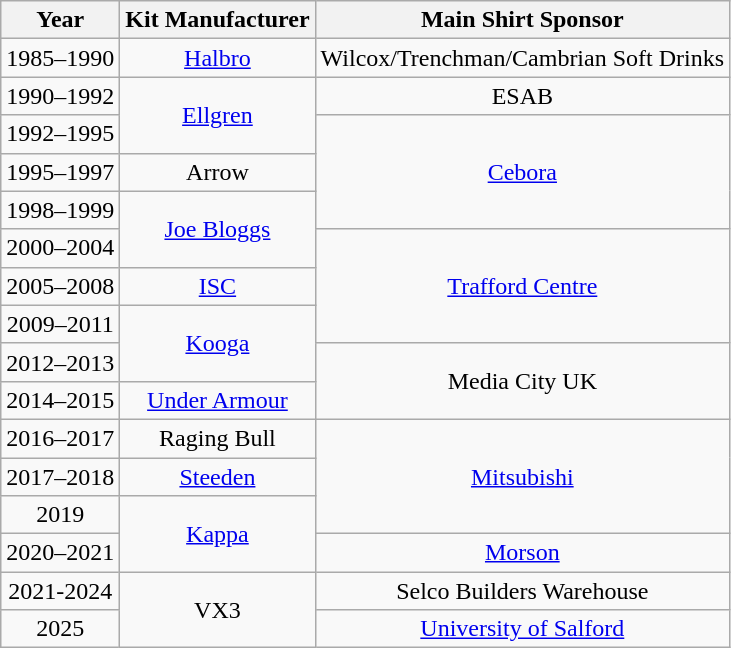<table class="wikitable" style="text-align:center;">
<tr>
<th>Year</th>
<th>Kit Manufacturer</th>
<th>Main Shirt Sponsor</th>
</tr>
<tr>
<td>1985–1990</td>
<td><a href='#'>Halbro</a></td>
<td rowspan=1>Wilcox/Trenchman/Cambrian Soft Drinks</td>
</tr>
<tr>
<td>1990–1992</td>
<td rowspan=2><a href='#'>Ellgren</a></td>
<td>ESAB</td>
</tr>
<tr>
<td>1992–1995</td>
<td rowspan=3><a href='#'>Cebora</a></td>
</tr>
<tr>
<td>1995–1997</td>
<td>Arrow</td>
</tr>
<tr>
<td>1998–1999</td>
<td rowspan=2><a href='#'>Joe Bloggs</a></td>
</tr>
<tr>
<td>2000–2004</td>
<td rowspan=3><a href='#'>Trafford Centre</a></td>
</tr>
<tr>
<td>2005–2008</td>
<td><a href='#'>ISC</a></td>
</tr>
<tr>
<td>2009–2011</td>
<td rowspan=2><a href='#'>Kooga</a></td>
</tr>
<tr>
<td>2012–2013</td>
<td rowspan=2>Media City UK</td>
</tr>
<tr>
<td>2014–2015</td>
<td><a href='#'>Under Armour</a></td>
</tr>
<tr>
<td>2016–2017</td>
<td>Raging Bull</td>
<td rowspan=3><a href='#'>Mitsubishi</a></td>
</tr>
<tr>
<td>2017–2018</td>
<td><a href='#'>Steeden</a></td>
</tr>
<tr>
<td>2019</td>
<td rowspan=2><a href='#'>Kappa</a></td>
</tr>
<tr>
<td>2020–2021</td>
<td><a href='#'>Morson</a></td>
</tr>
<tr>
<td>2021-2024</td>
<td rowspan="2">VX3</td>
<td>Selco Builders Warehouse</td>
</tr>
<tr>
<td>2025</td>
<td><a href='#'>University of Salford</a></td>
</tr>
</table>
